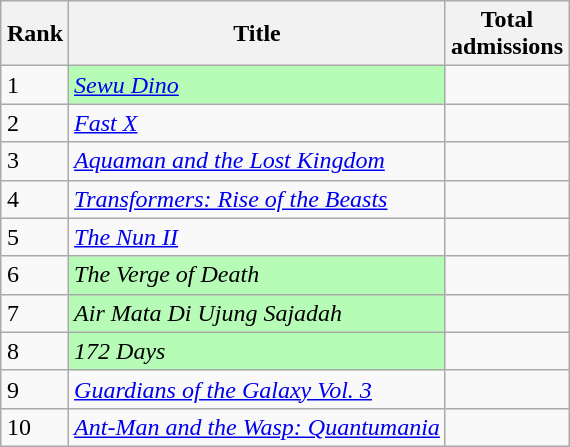<table class="wikitable sortable" style="margin:auto; margin:auto;">
<tr>
<th>Rank</th>
<th>Title</th>
<th>Total<br>admissions</th>
</tr>
<tr>
<td>1</td>
<td style="background:#b6fcb6;"><em><a href='#'>Sewu Dino</a></em></td>
<td></td>
</tr>
<tr>
<td>2</td>
<td><em><a href='#'>Fast X</a></em></td>
<td></td>
</tr>
<tr>
<td>3</td>
<td><em><a href='#'>Aquaman and the Lost Kingdom</a></em></td>
<td></td>
</tr>
<tr>
<td>4</td>
<td><em><a href='#'>Transformers: Rise of the Beasts</a></em></td>
<td></td>
</tr>
<tr>
<td>5</td>
<td><em><a href='#'>The Nun II</a></em></td>
<td></td>
</tr>
<tr>
<td>6</td>
<td style="background:#b6fcb6;"><em>The Verge of Death</em></td>
<td></td>
</tr>
<tr>
<td>7</td>
<td style="background:#b6fcb6;"><em>Air Mata Di Ujung Sajadah</em></td>
<td></td>
</tr>
<tr>
<td>8</td>
<td style="background:#b6fcb6;"><em>172 Days</em></td>
<td></td>
</tr>
<tr>
<td>9</td>
<td><em><a href='#'>Guardians of the Galaxy Vol. 3</a></em></td>
<td></td>
</tr>
<tr>
<td>10</td>
<td><em><a href='#'>Ant-Man and the Wasp: Quantumania</a></em></td>
<td></td>
</tr>
</table>
